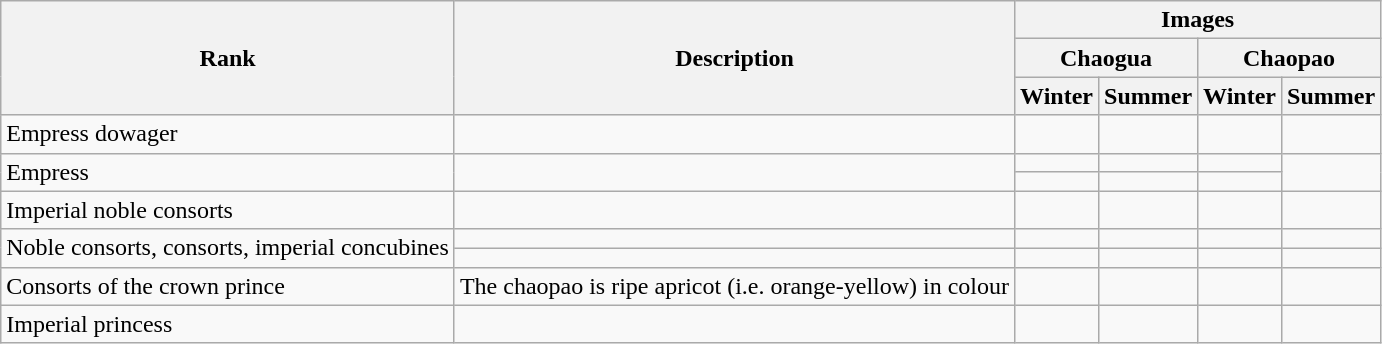<table class="wikitable">
<tr>
<th rowspan="3">Rank</th>
<th rowspan="3">Description</th>
<th colspan="4">Images</th>
</tr>
<tr>
<th colspan="2">Chaogua</th>
<th colspan="2">Chaopao</th>
</tr>
<tr>
<th>Winter</th>
<th>Summer</th>
<th>Winter</th>
<th>Summer</th>
</tr>
<tr>
<td>Empress dowager</td>
<td></td>
<td></td>
<td></td>
<td></td>
<td></td>
</tr>
<tr>
<td rowspan="2">Empress</td>
<td rowspan="2"></td>
<td></td>
<td></td>
<td></td>
<td rowspan="2"></td>
</tr>
<tr>
<td></td>
<td></td>
<td></td>
</tr>
<tr>
<td>Imperial noble consorts</td>
<td></td>
<td></td>
<td></td>
<td></td>
<td></td>
</tr>
<tr>
<td rowspan="2">Noble consorts, consorts, imperial concubines</td>
<td></td>
<td></td>
<td></td>
<td></td>
<td></td>
</tr>
<tr>
<td></td>
<td></td>
<td></td>
<td></td>
<td></td>
</tr>
<tr>
<td>Consorts of the crown prince</td>
<td>The chaopao is ripe apricot (i.e. orange-yellow) in colour </td>
<td></td>
<td></td>
<td></td>
<td></td>
</tr>
<tr>
<td>Imperial princess</td>
<td></td>
<td></td>
<td></td>
<td></td>
<td></td>
</tr>
</table>
